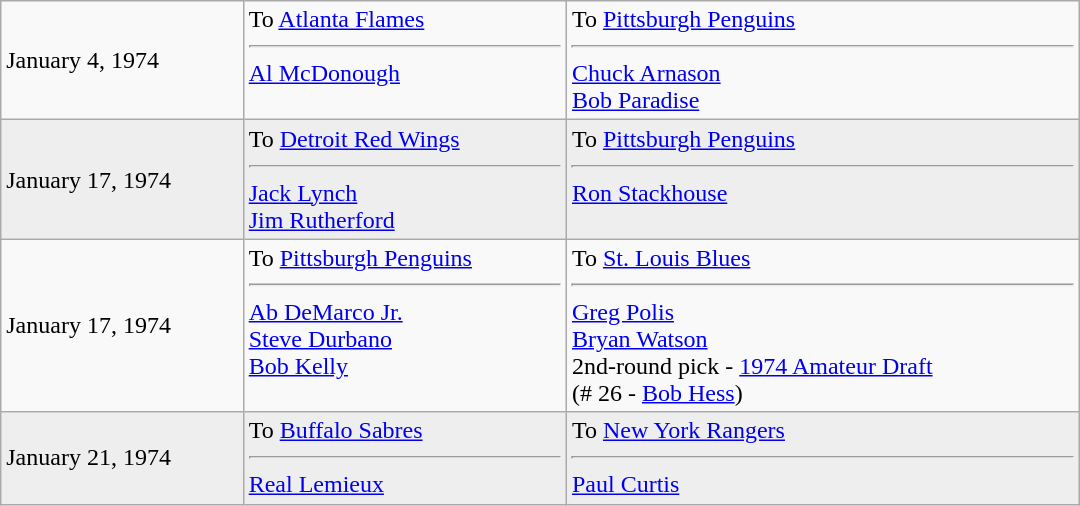<table cellspacing=0 class="wikitable" style="border:1px solid #999999; width:720px;">
<tr>
<td>January 4, 1974</td>
<td valign="top">To <a href='#'>Atlanta Flames</a><hr><a href='#'>Al McDonough</a></td>
<td valign="top">To <a href='#'>Pittsburgh Penguins</a><hr><a href='#'>Chuck Arnason</a><br><a href='#'>Bob Paradise</a></td>
</tr>
<tr bgcolor="#eeeeee">
<td>January 17, 1974</td>
<td valign="top">To <a href='#'>Detroit Red Wings</a><hr><a href='#'>Jack Lynch</a><br><a href='#'>Jim Rutherford</a></td>
<td valign="top">To <a href='#'>Pittsburgh Penguins</a><hr><a href='#'>Ron Stackhouse</a></td>
</tr>
<tr>
<td>January 17, 1974</td>
<td valign="top">To <a href='#'>Pittsburgh Penguins</a><hr><a href='#'>Ab DeMarco Jr.</a><br><a href='#'>Steve Durbano</a><br><a href='#'>Bob Kelly</a></td>
<td valign="top">To <a href='#'>St. Louis Blues</a><hr><a href='#'>Greg Polis</a><br><a href='#'>Bryan Watson</a><br>2nd-round pick - <a href='#'>1974 Amateur Draft</a><br>(# 26 - <a href='#'>Bob Hess</a>)</td>
</tr>
<tr bgcolor="#eeeeee">
<td>January 21, 1974</td>
<td valign="top">To <a href='#'>Buffalo Sabres</a><hr><a href='#'>Real Lemieux</a></td>
<td valign="top">To <a href='#'>New York Rangers</a><hr><a href='#'>Paul Curtis</a></td>
</tr>
</table>
